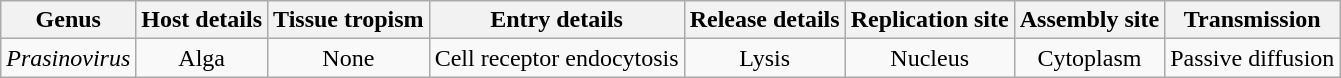<table class="wikitable sortable" style="text-align:center">
<tr>
<th>Genus</th>
<th>Host details</th>
<th>Tissue tropism</th>
<th>Entry details</th>
<th>Release details</th>
<th>Replication site</th>
<th>Assembly site</th>
<th>Transmission</th>
</tr>
<tr>
<td><em>Prasinovirus</em></td>
<td>Alga</td>
<td>None</td>
<td>Cell receptor endocytosis</td>
<td>Lysis</td>
<td>Nucleus</td>
<td>Cytoplasm</td>
<td>Passive diffusion</td>
</tr>
</table>
